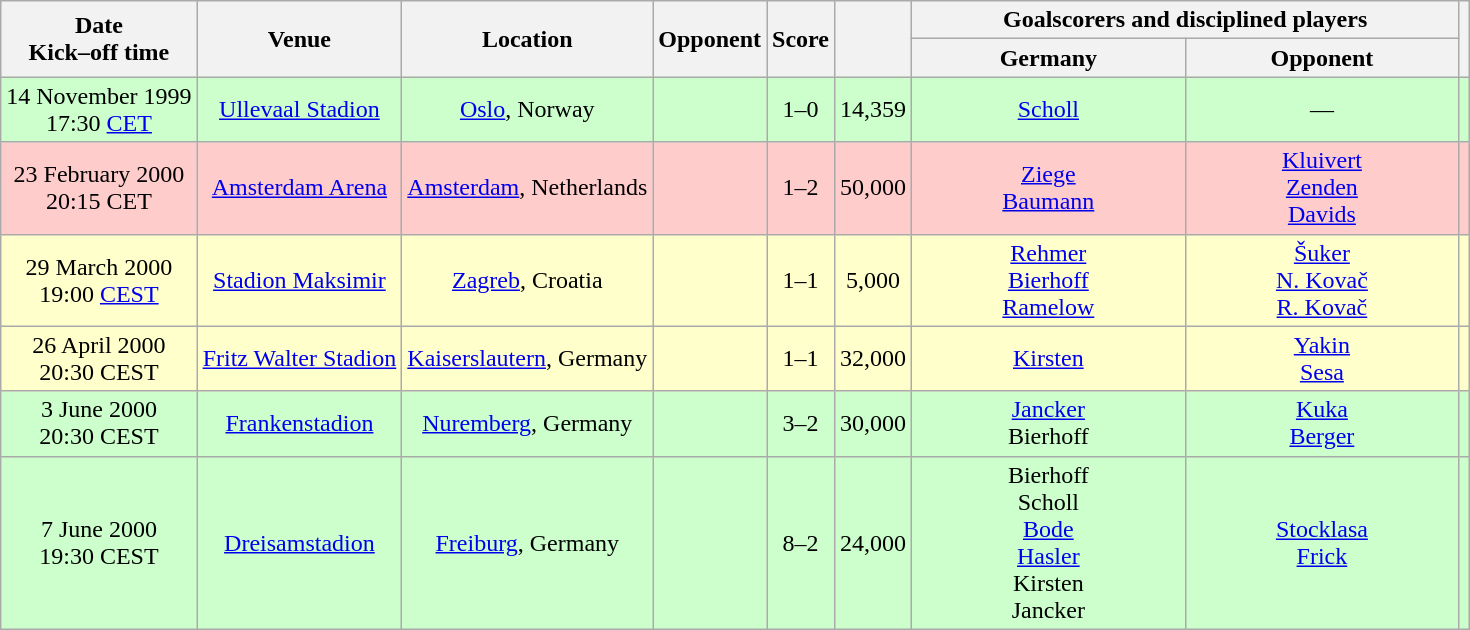<table class="wikitable" Style="text-align: center">
<tr>
<th rowspan="2">Date<br>Kick–off time</th>
<th rowspan="2">Venue</th>
<th rowspan="2">Location</th>
<th rowspan="2">Opponent</th>
<th rowspan="2">Score<br></th>
<th rowspan="2"></th>
<th colspan="2">Goalscorers and disciplined players</th>
<th rowspan="2"></th>
</tr>
<tr>
<th style="width:175px">Germany</th>
<th style="width:175px">Opponent</th>
</tr>
<tr style="background:#cfc">
<td>14 November 1999<br>17:30 <a href='#'>CET</a></td>
<td><a href='#'>Ullevaal Stadion</a></td>
<td><a href='#'>Oslo</a>, Norway</td>
<td></td>
<td>1–0</td>
<td>14,359</td>
<td><a href='#'>Scholl</a> </td>
<td>—</td>
<td></td>
</tr>
<tr style="background:#fcc">
<td>23 February 2000<br>20:15 CET</td>
<td><a href='#'>Amsterdam Arena</a></td>
<td><a href='#'>Amsterdam</a>, Netherlands</td>
<td></td>
<td>1–2</td>
<td>50,000</td>
<td><a href='#'>Ziege</a> <br><a href='#'>Baumann</a> </td>
<td><a href='#'>Kluivert</a> <br><a href='#'>Zenden</a> <br><a href='#'>Davids</a> </td>
<td></td>
</tr>
<tr style="background:#ffc">
<td>29 March 2000<br>19:00 <a href='#'>CEST</a></td>
<td><a href='#'>Stadion Maksimir</a></td>
<td><a href='#'>Zagreb</a>, Croatia</td>
<td></td>
<td>1–1</td>
<td>5,000</td>
<td><a href='#'>Rehmer</a> <br><a href='#'>Bierhoff</a> <br><a href='#'>Ramelow</a> </td>
<td><a href='#'>Šuker</a> <br><a href='#'>N. Kovač</a> <br><a href='#'>R. Kovač</a> </td>
<td></td>
</tr>
<tr style="background:#ffc">
<td>26 April 2000<br>20:30 CEST</td>
<td><a href='#'>Fritz Walter Stadion</a></td>
<td><a href='#'>Kaiserslautern</a>, Germany</td>
<td></td>
<td>1–1</td>
<td>32,000</td>
<td><a href='#'>Kirsten</a> </td>
<td><a href='#'>Yakin</a> <br><a href='#'>Sesa</a> </td>
<td></td>
</tr>
<tr style="background:#cfc">
<td>3 June 2000<br>20:30 CEST</td>
<td><a href='#'>Frankenstadion</a></td>
<td><a href='#'>Nuremberg</a>, Germany</td>
<td></td>
<td>3–2</td>
<td>30,000</td>
<td><a href='#'>Jancker</a> <br>Bierhoff </td>
<td><a href='#'>Kuka</a> <br><a href='#'>Berger</a> </td>
<td></td>
</tr>
<tr style="background:#cfc">
<td>7 June 2000<br>19:30 CEST</td>
<td><a href='#'>Dreisamstadion</a></td>
<td><a href='#'>Freiburg</a>, Germany</td>
<td></td>
<td>8–2</td>
<td>24,000</td>
<td>Bierhoff <br>Scholl <br><a href='#'>Bode</a> <br><a href='#'>Hasler</a> <br>Kirsten <br>Jancker </td>
<td><a href='#'>Stocklasa</a> <br><a href='#'>Frick</a> </td>
<td></td>
</tr>
</table>
